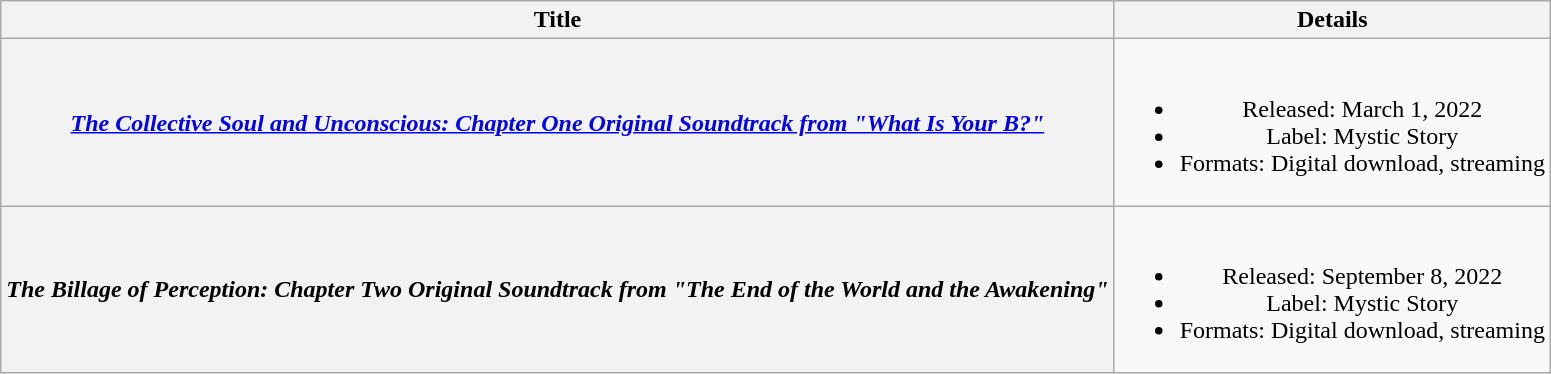<table class="wikitable plainrowheaders" style="text-align:center">
<tr>
<th scope="col">Title</th>
<th scope="col">Details</th>
</tr>
<tr>
<th scope="row"><em><a href='#'>The Collective Soul and Unconscious: Chapter One Original Soundtrack from "What Is Your B?"</a></em></th>
<td><br><ul><li>Released: March 1, 2022</li><li>Label: Mystic Story</li><li>Formats: Digital download, streaming</li></ul></td>
</tr>
<tr>
<th scope="row"><em>The Billage of Perception: Chapter Two Original Soundtrack from "The End of the World and the Awakening"</em></th>
<td><br><ul><li>Released: September 8, 2022</li><li>Label: Mystic Story</li><li>Formats: Digital download, streaming</li></ul></td>
</tr>
</table>
